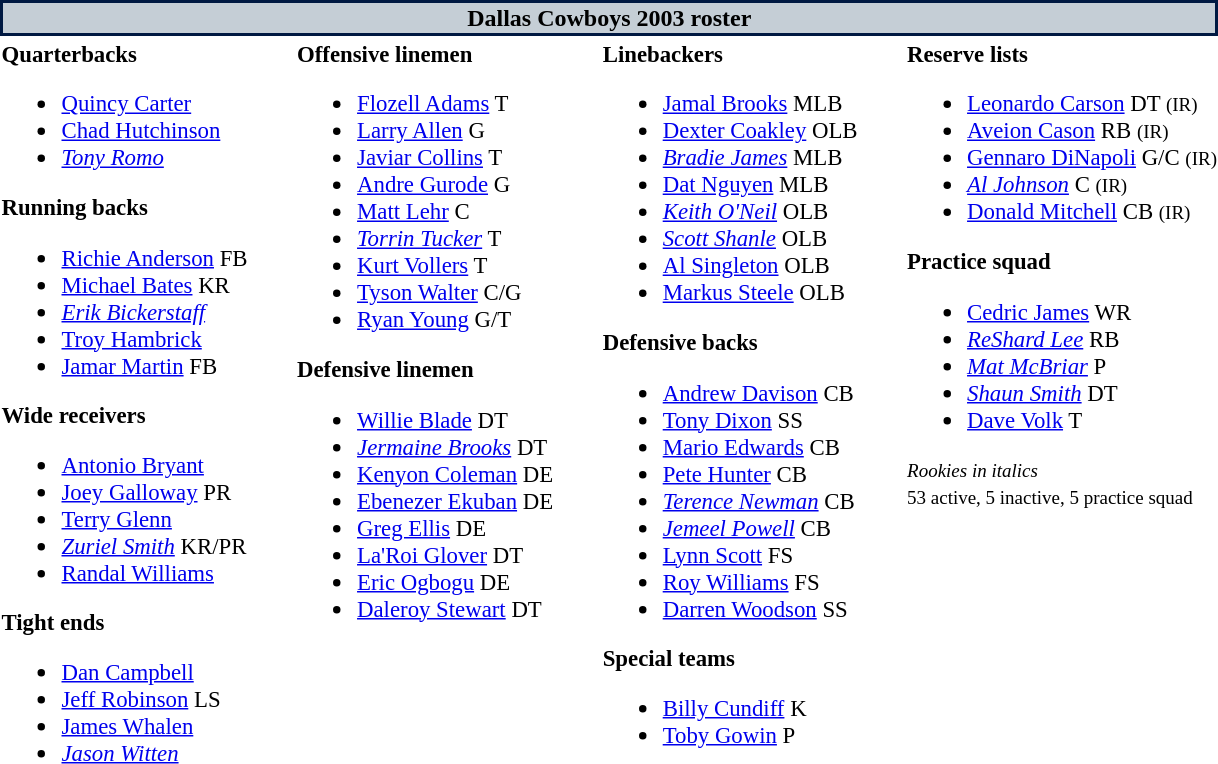<table class="toccolours" style="text-align: left;">
<tr>
<th colspan="7" style="background:#c5ced6; color:black; border: 2px solid #001942; text-align: center;">Dallas Cowboys 2003 roster</th>
</tr>
<tr>
<td style="font-size:95%; vertical-align:top;"><strong>Quarterbacks</strong><br><ul><li> <a href='#'>Quincy Carter</a></li><li> <a href='#'>Chad Hutchinson</a></li><li> <em><a href='#'>Tony Romo</a></em></li></ul><strong>Running backs</strong><ul><li> <a href='#'>Richie Anderson</a> FB</li><li> <a href='#'>Michael Bates</a> KR</li><li> <em><a href='#'>Erik Bickerstaff</a></em></li><li> <a href='#'>Troy Hambrick</a></li><li> <a href='#'>Jamar Martin</a> FB</li></ul><strong>Wide receivers</strong><ul><li> <a href='#'>Antonio Bryant</a></li><li> <a href='#'>Joey Galloway</a> PR</li><li> <a href='#'>Terry Glenn</a></li><li> <em><a href='#'>Zuriel Smith</a></em> KR/PR</li><li> <a href='#'>Randal Williams</a></li></ul><strong>Tight ends</strong><ul><li> <a href='#'>Dan Campbell</a></li><li> <a href='#'>Jeff Robinson</a> LS</li><li> <a href='#'>James Whalen</a></li><li> <em><a href='#'>Jason Witten</a></em></li></ul></td>
<td style="width: 25px;"></td>
<td style="font-size:95%; vertical-align:top;"><strong>Offensive linemen</strong><br><ul><li> <a href='#'>Flozell Adams</a> T</li><li> <a href='#'>Larry Allen</a> G</li><li> <a href='#'>Javiar Collins</a> T</li><li> <a href='#'>Andre Gurode</a> G</li><li> <a href='#'>Matt Lehr</a> C</li><li> <em><a href='#'>Torrin Tucker</a></em> T</li><li> <a href='#'>Kurt Vollers</a> T</li><li> <a href='#'>Tyson Walter</a> C/G</li><li> <a href='#'>Ryan Young</a> G/T</li></ul><strong>Defensive linemen</strong><ul><li> <a href='#'>Willie Blade</a> DT</li><li> <em><a href='#'>Jermaine Brooks</a></em> DT</li><li> <a href='#'>Kenyon Coleman</a> DE</li><li> <a href='#'>Ebenezer Ekuban</a> DE</li><li> <a href='#'>Greg Ellis</a> DE</li><li> <a href='#'>La'Roi Glover</a> DT</li><li> <a href='#'>Eric Ogbogu</a> DE</li><li> <a href='#'>Daleroy Stewart</a> DT</li></ul></td>
<td style="width: 25px;"></td>
<td style="font-size:95%; vertical-align:top;"><strong>Linebackers</strong><br><ul><li> <a href='#'>Jamal Brooks</a> MLB</li><li> <a href='#'>Dexter Coakley</a> OLB</li><li> <em><a href='#'>Bradie James</a></em> MLB</li><li> <a href='#'>Dat Nguyen</a> MLB</li><li> <em><a href='#'>Keith O'Neil</a></em> OLB</li><li> <em><a href='#'>Scott Shanle</a></em> OLB</li><li> <a href='#'>Al Singleton</a> OLB</li><li> <a href='#'>Markus Steele</a> OLB</li></ul><strong>Defensive backs</strong><ul><li> <a href='#'>Andrew Davison</a> CB</li><li> <a href='#'>Tony Dixon</a> SS</li><li> <a href='#'>Mario Edwards</a> CB</li><li> <a href='#'>Pete Hunter</a> CB</li><li> <em><a href='#'>Terence Newman</a></em> CB</li><li> <em><a href='#'>Jemeel Powell</a></em> CB</li><li> <a href='#'>Lynn Scott</a> FS</li><li> <a href='#'>Roy Williams</a> FS</li><li> <a href='#'>Darren Woodson</a> SS</li></ul><strong>Special teams</strong><ul><li> <a href='#'>Billy Cundiff</a> K</li><li> <a href='#'>Toby Gowin</a> P</li></ul></td>
<td style="width: 25px;"></td>
<td style="font-size:95%; vertical-align:top;"><strong>Reserve lists</strong><br><ul><li> <a href='#'>Leonardo Carson</a> DT <small>(IR)</small> </li><li> <a href='#'>Aveion Cason</a> RB <small>(IR)</small> </li><li> <a href='#'>Gennaro DiNapoli</a> G/C <small>(IR)</small> </li><li> <em><a href='#'>Al Johnson</a></em> C <small>(IR)</small> </li><li> <a href='#'>Donald Mitchell</a> CB <small>(IR)</small> </li></ul><strong>Practice squad</strong><ul><li> <a href='#'>Cedric James</a> WR</li><li> <em><a href='#'>ReShard Lee</a></em> RB</li><li> <em><a href='#'>Mat McBriar</a></em> P</li><li> <em><a href='#'>Shaun Smith</a></em> DT</li><li> <a href='#'>Dave Volk</a> T</li></ul><small><em>Rookies in italics</em></small><br>
<small>53 active, 5 inactive, 5 practice squad</small></td>
</tr>
</table>
